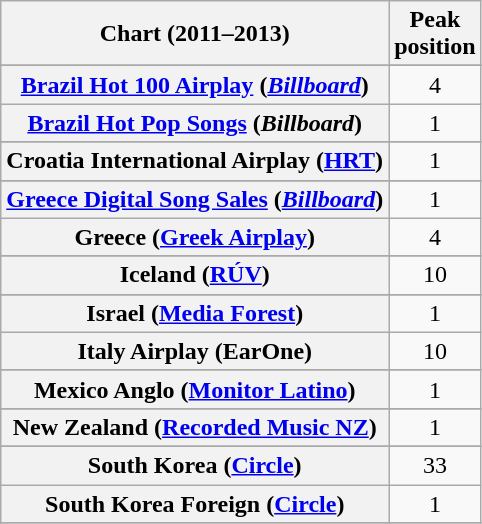<table class="wikitable sortable plainrowheaders" style="text-align:center;">
<tr>
<th scope="col">Chart (2011–2013)</th>
<th scope="col">Peak<br>position</th>
</tr>
<tr>
</tr>
<tr>
</tr>
<tr>
</tr>
<tr>
</tr>
<tr>
<th scope="row"><a href='#'>Brazil Hot 100 Airplay</a> (<em><a href='#'>Billboard</a></em>)</th>
<td>4</td>
</tr>
<tr>
<th scope="row"><a href='#'>Brazil Hot Pop Songs</a> (<em>Billboard</em>)</th>
<td>1</td>
</tr>
<tr>
</tr>
<tr>
</tr>
<tr>
</tr>
<tr>
</tr>
<tr>
</tr>
<tr>
<th scope="row">Croatia International Airplay (<a href='#'>HRT</a>)</th>
<td>1</td>
</tr>
<tr>
</tr>
<tr>
</tr>
<tr>
</tr>
<tr>
</tr>
<tr>
</tr>
<tr>
</tr>
<tr>
<th scope="row"><a href='#'>Greece Digital Song Sales</a> (<em><a href='#'>Billboard</a></em>)</th>
<td>1</td>
</tr>
<tr>
<th scope="row">Greece (<a href='#'>Greek Airplay</a>)</th>
<td>4</td>
</tr>
<tr>
</tr>
<tr>
</tr>
<tr>
</tr>
<tr>
<th scope="row">Iceland (<a href='#'>RÚV</a>)</th>
<td>10</td>
</tr>
<tr>
</tr>
<tr>
<th scope="row">Israel (<a href='#'>Media Forest</a>)</th>
<td>1</td>
</tr>
<tr>
<th scope="row">Italy Airplay (EarOne)</th>
<td>10</td>
</tr>
<tr>
</tr>
<tr>
</tr>
<tr>
</tr>
<tr>
<th scope="row">Mexico Anglo (<a href='#'>Monitor Latino</a>)</th>
<td>1</td>
</tr>
<tr>
</tr>
<tr>
</tr>
<tr>
<th scope="row">New Zealand (<a href='#'>Recorded Music NZ</a>)</th>
<td>1</td>
</tr>
<tr>
</tr>
<tr>
</tr>
<tr>
</tr>
<tr>
</tr>
<tr>
</tr>
<tr>
</tr>
<tr>
<th scope="row">South Korea (<a href='#'>Circle</a>)</th>
<td>33</td>
</tr>
<tr>
<th scope="row">South Korea Foreign (<a href='#'>Circle</a>)</th>
<td>1</td>
</tr>
<tr>
</tr>
<tr>
</tr>
<tr>
</tr>
<tr>
</tr>
<tr>
</tr>
<tr>
</tr>
<tr>
</tr>
<tr>
</tr>
<tr>
</tr>
<tr>
</tr>
<tr>
</tr>
<tr>
</tr>
<tr>
</tr>
</table>
